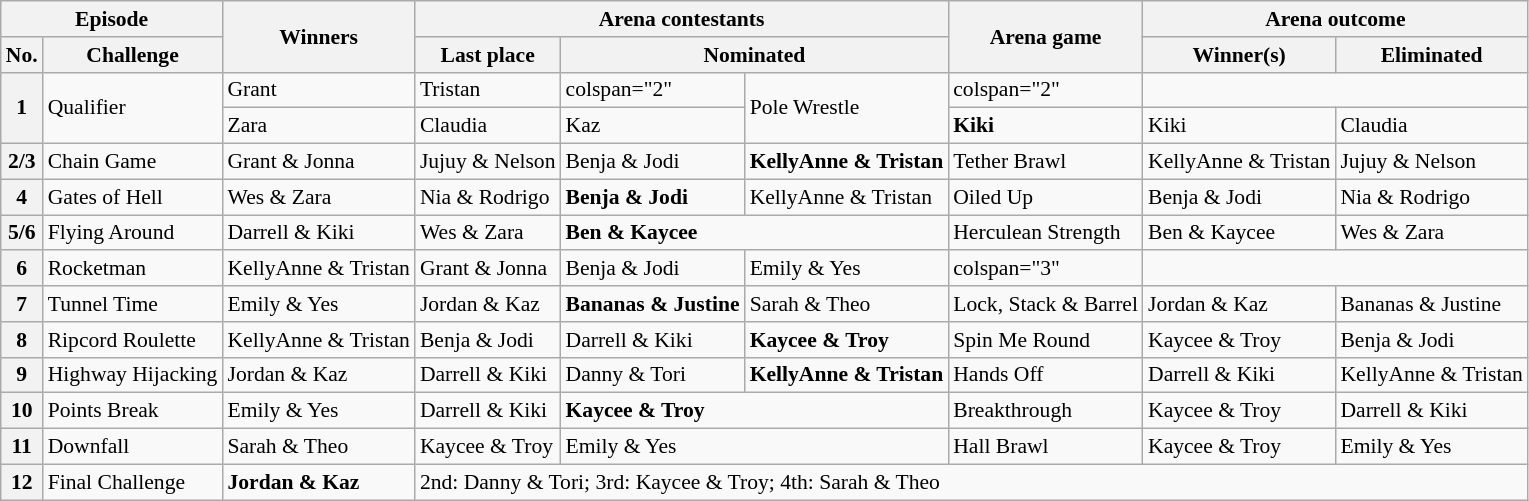<table class="wikitable" style="font-size:90%; white-space:nowrap">
<tr>
<th colspan="2" scope="col">Episode</th>
<th rowspan="2">Winners</th>
<th colspan="3">Arena contestants</th>
<th scope="col" rowspan="2">Arena game</th>
<th colspan="2">Arena outcome</th>
</tr>
<tr>
<th>No.</th>
<th>Challenge</th>
<th>Last place</th>
<th colspan="2">Nominated</th>
<th>Winner(s)</th>
<th>Eliminated</th>
</tr>
<tr>
<th rowspan="2">1</th>
<td rowspan="2">Qualifier</td>
<td>Grant</td>
<td>Tristan</td>
<td>colspan="2" </td>
<td rowspan="2">Pole Wrestle</td>
<td>colspan="2" </td>
</tr>
<tr>
<td>Zara</td>
<td>Claudia</td>
<td>Kaz</td>
<td><strong>Kiki</strong></td>
<td>Kiki</td>
<td>Claudia</td>
</tr>
<tr>
<th>2/3</th>
<td>Chain Game</td>
<td>Grant & Jonna</td>
<td>Jujuy & Nelson</td>
<td>Benja & Jodi</td>
<td><strong>KellyAnne & Tristan</strong></td>
<td>Tether Brawl</td>
<td>KellyAnne & Tristan</td>
<td>Jujuy & Nelson</td>
</tr>
<tr>
<th>4</th>
<td>Gates of Hell</td>
<td>Wes & Zara</td>
<td>Nia & Rodrigo</td>
<td><strong>Benja & Jodi</strong></td>
<td>KellyAnne & Tristan</td>
<td>Oiled Up</td>
<td>Benja & Jodi</td>
<td>Nia & Rodrigo</td>
</tr>
<tr>
<th>5/6</th>
<td>Flying Around</td>
<td>Darrell & Kiki</td>
<td>Wes & Zara</td>
<td colspan="2"><strong>Ben & Kaycee</strong></td>
<td>Herculean Strength</td>
<td>Ben & Kaycee</td>
<td>Wes & Zara</td>
</tr>
<tr>
<th>6</th>
<td>Rocketman</td>
<td>KellyAnne & Tristan</td>
<td>Grant & Jonna</td>
<td>Benja & Jodi</td>
<td>Emily & Yes</td>
<td>colspan="3" </td>
</tr>
<tr>
<th>7</th>
<td>Tunnel Time</td>
<td>Emily & Yes</td>
<td>Jordan & Kaz</td>
<td><strong>Bananas & Justine</strong></td>
<td>Sarah & Theo</td>
<td>Lock, Stack & Barrel</td>
<td>Jordan & Kaz</td>
<td>Bananas & Justine</td>
</tr>
<tr>
<th>8</th>
<td>Ripcord Roulette</td>
<td>KellyAnne & Tristan</td>
<td>Benja & Jodi</td>
<td>Darrell & Kiki</td>
<td><strong>Kaycee & Troy</strong></td>
<td>Spin Me Round</td>
<td>Kaycee & Troy</td>
<td>Benja & Jodi</td>
</tr>
<tr>
<th>9</th>
<td>Highway Hijacking</td>
<td>Jordan & Kaz</td>
<td>Darrell & Kiki</td>
<td>Danny & Tori</td>
<td><strong>KellyAnne & Tristan</strong></td>
<td>Hands Off</td>
<td>Darrell & Kiki</td>
<td>KellyAnne & Tristan</td>
</tr>
<tr>
<th>10</th>
<td>Points Break</td>
<td>Emily & Yes</td>
<td>Darrell & Kiki</td>
<td colspan="2"><strong>Kaycee & Troy</strong></td>
<td>Breakthrough</td>
<td>Kaycee & Troy</td>
<td>Darrell & Kiki</td>
</tr>
<tr>
<th>11</th>
<td>Downfall</td>
<td>Sarah & Theo</td>
<td>Kaycee & Troy</td>
<td colspan="2">Emily & Yes</td>
<td>Hall Brawl</td>
<td>Kaycee & Troy</td>
<td>Emily & Yes</td>
</tr>
<tr>
<th>12</th>
<td>Final Challenge</td>
<td><strong>Jordan & Kaz</strong></td>
<td colspan="6">2nd: Danny & Tori; 3rd: Kaycee & Troy; 4th: Sarah & Theo</td>
</tr>
</table>
